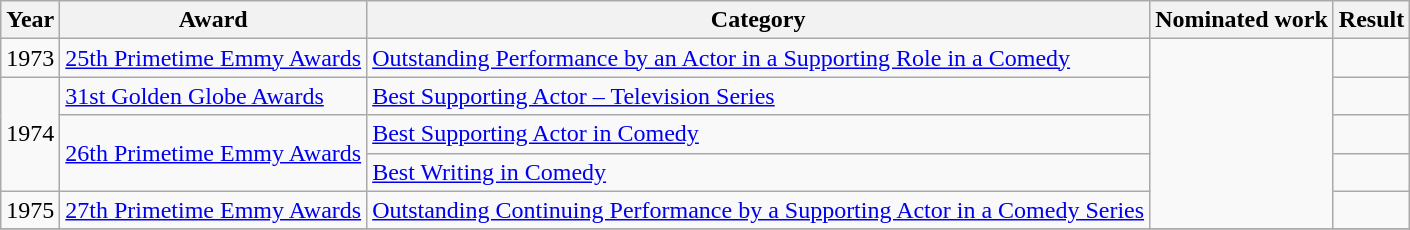<table class="wikitable sortable">
<tr>
<th>Year</th>
<th>Award</th>
<th>Category</th>
<th>Nominated work</th>
<th>Result</th>
</tr>
<tr>
<td>1973</td>
<td><a href='#'>25th Primetime Emmy Awards</a></td>
<td><a href='#'>Outstanding Performance by an Actor in a Supporting Role in a Comedy</a></td>
<td rowspan="5"></td>
<td></td>
</tr>
<tr>
<td rowspan="3">1974</td>
<td><a href='#'>31st Golden Globe Awards</a></td>
<td><a href='#'>Best Supporting Actor – Television Series</a></td>
<td></td>
</tr>
<tr>
<td rowspan="2"><a href='#'>26th Primetime Emmy Awards</a></td>
<td><a href='#'>Best Supporting Actor in Comedy</a></td>
<td></td>
</tr>
<tr>
<td><a href='#'>Best Writing in Comedy</a></td>
<td></td>
</tr>
<tr>
<td>1975</td>
<td><a href='#'>27th Primetime Emmy Awards</a></td>
<td><a href='#'>Outstanding Continuing Performance by a Supporting Actor in a Comedy Series</a></td>
<td></td>
</tr>
<tr>
</tr>
</table>
